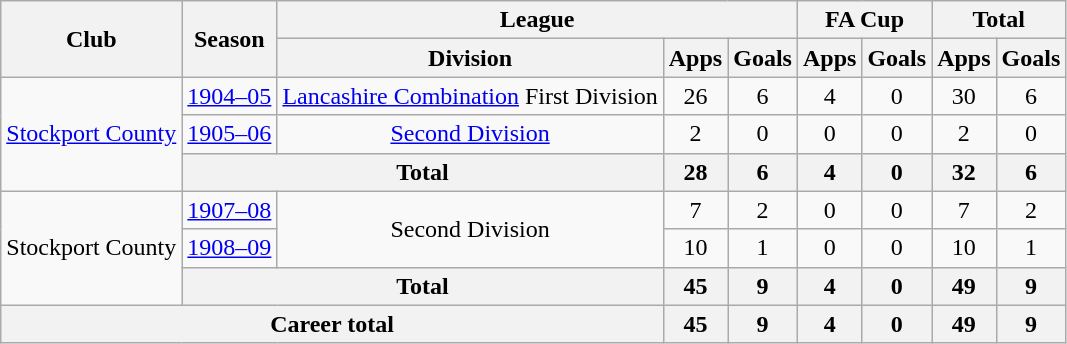<table class="wikitable" style="text-align: center;">
<tr>
<th rowspan="2">Club</th>
<th rowspan="2">Season</th>
<th colspan="3">League</th>
<th colspan="2">FA Cup</th>
<th colspan="2">Total</th>
</tr>
<tr>
<th>Division</th>
<th>Apps</th>
<th>Goals</th>
<th>Apps</th>
<th>Goals</th>
<th>Apps</th>
<th>Goals</th>
</tr>
<tr>
<td rowspan="3"><a href='#'>Stockport County</a></td>
<td><a href='#'>1904–05</a></td>
<td><a href='#'>Lancashire Combination</a> First Division</td>
<td>26</td>
<td>6</td>
<td>4</td>
<td>0</td>
<td>30</td>
<td>6</td>
</tr>
<tr>
<td><a href='#'>1905–06</a></td>
<td><a href='#'>Second Division</a></td>
<td>2</td>
<td>0</td>
<td>0</td>
<td>0</td>
<td>2</td>
<td>0</td>
</tr>
<tr>
<th colspan="2">Total</th>
<th>28</th>
<th>6</th>
<th>4</th>
<th>0</th>
<th>32</th>
<th>6</th>
</tr>
<tr>
<td rowspan="3">Stockport County</td>
<td><a href='#'>1907–08</a></td>
<td rowspan="2">Second Division</td>
<td>7</td>
<td>2</td>
<td>0</td>
<td>0</td>
<td>7</td>
<td>2</td>
</tr>
<tr>
<td><a href='#'>1908–09</a></td>
<td>10</td>
<td>1</td>
<td>0</td>
<td>0</td>
<td>10</td>
<td>1</td>
</tr>
<tr>
<th colspan="2">Total</th>
<th>45</th>
<th>9</th>
<th>4</th>
<th>0</th>
<th>49</th>
<th>9</th>
</tr>
<tr>
<th colspan="3">Career total</th>
<th>45</th>
<th>9</th>
<th>4</th>
<th>0</th>
<th>49</th>
<th>9</th>
</tr>
</table>
